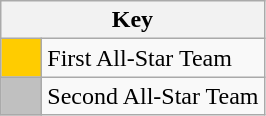<table class="wikitable" style="text-align: center;">
<tr>
<th colspan=2>Key</th>
</tr>
<tr>
<td style="background:#FFCC00; width:20px;"></td>
<td align=left>First All-Star Team</td>
</tr>
<tr>
<td style="background:#C0C0C0; width:20px;"></td>
<td align=left>Second All-Star Team</td>
</tr>
</table>
